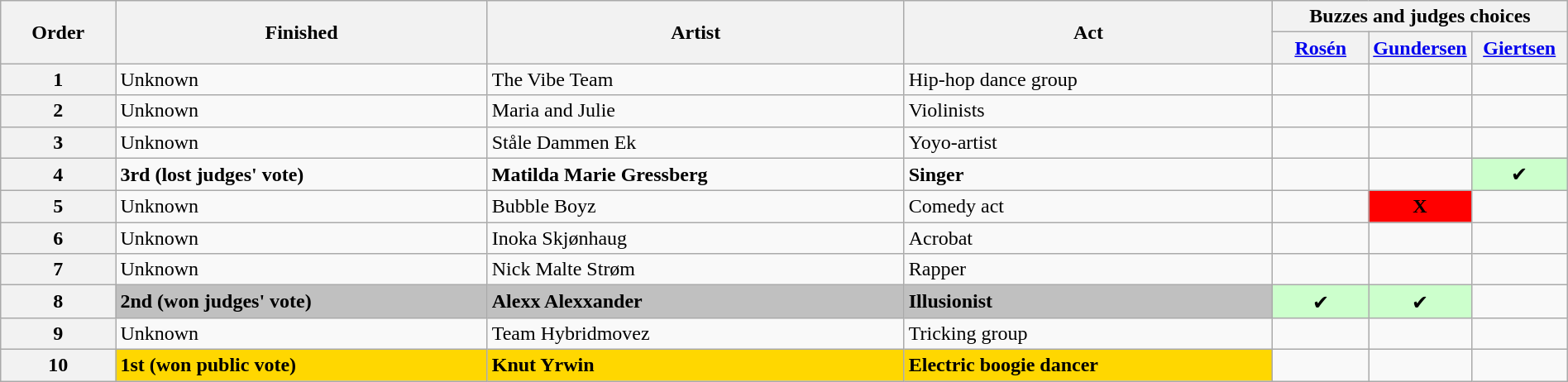<table class="wikitable sortable" width="100%">
<tr>
<th rowspan="2">Order</th>
<th rowspan="2">Finished</th>
<th rowspan="2" class="unsortable">Artist</th>
<th rowspan="2" class="unsortable">Act</th>
<th colspan="3">Buzzes and judges choices</th>
</tr>
<tr>
<th width="70"><a href='#'>Rosén</a></th>
<th width="70"><a href='#'>Gundersen</a></th>
<th width="70"><a href='#'>Giertsen</a></th>
</tr>
<tr>
<th>1</th>
<td>Unknown</td>
<td>The Vibe Team</td>
<td>Hip-hop dance group</td>
<td></td>
<td></td>
<td></td>
</tr>
<tr>
<th>2</th>
<td>Unknown</td>
<td>Maria and Julie</td>
<td>Violinists</td>
<td></td>
<td></td>
<td></td>
</tr>
<tr>
<th>3</th>
<td>Unknown</td>
<td>Ståle Dammen Ek</td>
<td>Yoyo-artist</td>
<td></td>
<td></td>
<td></td>
</tr>
<tr>
<th>4</th>
<td><strong>3rd (lost judges' vote)</strong></td>
<td><strong>Matilda Marie Gressberg</strong></td>
<td><strong>Singer</strong></td>
<td></td>
<td></td>
<td style="background-color:#CFC;text-align:center">✔</td>
</tr>
<tr>
<th>5</th>
<td>Unknown</td>
<td>Bubble Boyz</td>
<td>Comedy act</td>
<td></td>
<td align="center" bgcolor="red"><strong>X</strong></td>
<td></td>
</tr>
<tr>
<th>6</th>
<td>Unknown</td>
<td>Inoka Skjønhaug</td>
<td>Acrobat</td>
<td></td>
<td></td>
<td></td>
</tr>
<tr>
<th>7</th>
<td>Unknown</td>
<td>Nick Malte Strøm</td>
<td>Rapper</td>
<td></td>
<td></td>
<td></td>
</tr>
<tr>
<th>8</th>
<td bgcolor="silver"><strong>2nd (won judges' vote)</strong></td>
<td bgcolor="silver"><strong>Alexx Alexxander</strong></td>
<td bgcolor="silver"><strong>Illusionist</strong></td>
<td style="background-color:#CFC;text-align:center">✔</td>
<td style="background-color:#CFC;text-align:center">✔</td>
<td></td>
</tr>
<tr>
<th>9</th>
<td>Unknown</td>
<td>Team Hybridmovez</td>
<td>Tricking group</td>
<td></td>
<td></td>
<td></td>
</tr>
<tr>
<th>10</th>
<td bgcolor="gold"><strong>1st (won public vote)</strong></td>
<td bgcolor="gold"><strong>Knut Yrwin</strong></td>
<td bgcolor="gold"><strong>Electric boogie dancer</strong></td>
<td></td>
<td></td>
<td></td>
</tr>
</table>
